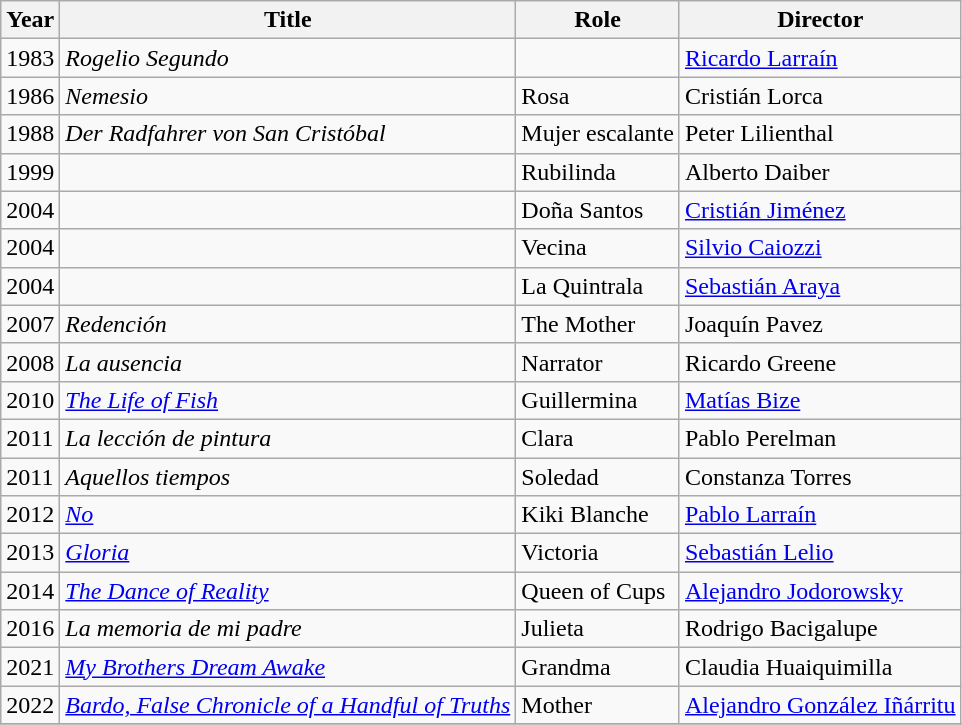<table class="wikitable">
<tr>
<th>Year</th>
<th>Title</th>
<th>Role</th>
<th>Director</th>
</tr>
<tr>
<td>1983</td>
<td><em>Rogelio Segundo</em></td>
<td></td>
<td><a href='#'>Ricardo Larraín</a></td>
</tr>
<tr>
<td>1986</td>
<td><em>Nemesio</em></td>
<td>Rosa</td>
<td>Cristián Lorca</td>
</tr>
<tr>
<td>1988</td>
<td><em>Der Radfahrer von San Cristóbal</em></td>
<td>Mujer escalante</td>
<td>Peter Lilienthal</td>
</tr>
<tr>
<td>1999</td>
<td><em></em></td>
<td>Rubilinda</td>
<td>Alberto Daiber</td>
</tr>
<tr>
<td>2004</td>
<td><em></em></td>
<td>Doña Santos</td>
<td><a href='#'>Cristián Jiménez</a></td>
</tr>
<tr>
<td>2004</td>
<td><em></em></td>
<td>Vecina</td>
<td><a href='#'>Silvio Caiozzi</a></td>
</tr>
<tr>
<td>2004</td>
<td><em></em></td>
<td>La Quintrala</td>
<td><a href='#'>Sebastián Araya</a></td>
</tr>
<tr>
<td>2007</td>
<td><em>Redención</em></td>
<td>The Mother</td>
<td>Joaquín Pavez</td>
</tr>
<tr>
<td>2008</td>
<td><em>La ausencia</em></td>
<td>Narrator</td>
<td>Ricardo Greene</td>
</tr>
<tr>
<td>2010</td>
<td><em><a href='#'>The Life of Fish</a></em></td>
<td>Guillermina</td>
<td><a href='#'>Matías Bize</a></td>
</tr>
<tr>
<td>2011</td>
<td><em>La lección de pintura</em></td>
<td>Clara</td>
<td>Pablo Perelman</td>
</tr>
<tr>
<td>2011</td>
<td><em>Aquellos tiempos</em></td>
<td>Soledad</td>
<td>Constanza Torres</td>
</tr>
<tr>
<td>2012</td>
<td><em><a href='#'>No</a></em></td>
<td>Kiki Blanche</td>
<td><a href='#'>Pablo Larraín</a></td>
</tr>
<tr>
<td>2013</td>
<td><em><a href='#'>Gloria</a></em></td>
<td>Victoria</td>
<td><a href='#'>Sebastián Lelio</a></td>
</tr>
<tr>
<td>2014</td>
<td><em><a href='#'>The Dance of Reality</a></em></td>
<td>Queen of Cups</td>
<td><a href='#'>Alejandro Jodorowsky</a></td>
</tr>
<tr>
<td>2016</td>
<td><em>La memoria de mi padre</em></td>
<td>Julieta</td>
<td>Rodrigo Bacigalupe</td>
</tr>
<tr>
<td>2021</td>
<td><em><a href='#'>My Brothers Dream Awake</a></em></td>
<td>Grandma</td>
<td>Claudia Huaiquimilla</td>
</tr>
<tr>
<td>2022</td>
<td><em><a href='#'>Bardo, False Chronicle of a Handful of Truths</a></em></td>
<td>Mother</td>
<td><a href='#'>Alejandro González Iñárritu</a></td>
</tr>
<tr>
</tr>
</table>
